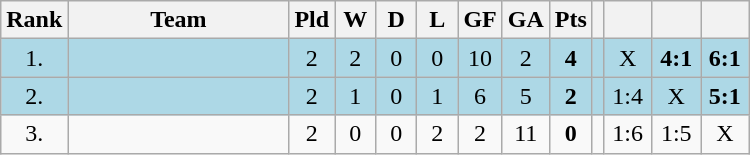<table class="wikitable">
<tr>
<th bgcolor="#efefef">Rank</th>
<th bgcolor="#efefef" width="140">Team</th>
<th bgcolor="#efefef" width="20">Pld</th>
<th bgcolor="#efefef" width="20">W</th>
<th bgcolor="#efefef" width="20">D</th>
<th bgcolor="#efefef" width="20">L</th>
<th bgcolor="#efefef" width="20">GF</th>
<th bgcolor="#efefef" width="20">GA</th>
<th bgcolor="#efefef" width="20">Pts</th>
<th bgcolor="#efefef"></th>
<th bgcolor="#efefef" width="25"></th>
<th bgcolor="#efefef" width="25"></th>
<th bgcolor="#efefef" width="25"></th>
</tr>
<tr align=center bgcolor=lightblue>
<td>1.</td>
<td align=left></td>
<td>2</td>
<td>2</td>
<td>0</td>
<td>0</td>
<td>10</td>
<td>2</td>
<td><strong>4</strong></td>
<td></td>
<td>X</td>
<td><strong>4:1</strong></td>
<td><strong>6:1</strong></td>
</tr>
<tr align=center bgcolor=lightblue>
<td>2.</td>
<td align=left></td>
<td>2</td>
<td>1</td>
<td>0</td>
<td>1</td>
<td>6</td>
<td>5</td>
<td><strong>2</strong></td>
<td></td>
<td>1:4</td>
<td>X</td>
<td><strong>5:1</strong></td>
</tr>
<tr align=center>
<td>3.</td>
<td align=left></td>
<td>2</td>
<td>0</td>
<td>0</td>
<td>2</td>
<td>2</td>
<td>11</td>
<td><strong>0</strong></td>
<td></td>
<td>1:6</td>
<td>1:5</td>
<td>X</td>
</tr>
</table>
